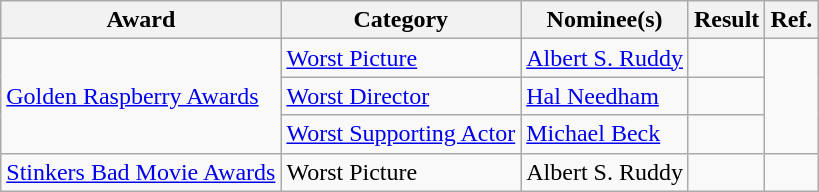<table class="wikitable">
<tr>
<th>Award</th>
<th>Category</th>
<th>Nominee(s)</th>
<th>Result</th>
<th>Ref.</th>
</tr>
<tr>
<td rowspan="3"><a href='#'>Golden Raspberry Awards</a></td>
<td><a href='#'>Worst Picture</a></td>
<td><a href='#'>Albert S. Ruddy</a></td>
<td></td>
<td align="center" rowspan="3"></td>
</tr>
<tr>
<td><a href='#'>Worst Director</a></td>
<td><a href='#'>Hal Needham</a></td>
<td></td>
</tr>
<tr>
<td><a href='#'>Worst Supporting Actor</a></td>
<td><a href='#'>Michael Beck</a></td>
<td></td>
</tr>
<tr>
<td><a href='#'>Stinkers Bad Movie Awards</a></td>
<td>Worst Picture</td>
<td>Albert S. Ruddy</td>
<td></td>
<td align="center"></td>
</tr>
</table>
